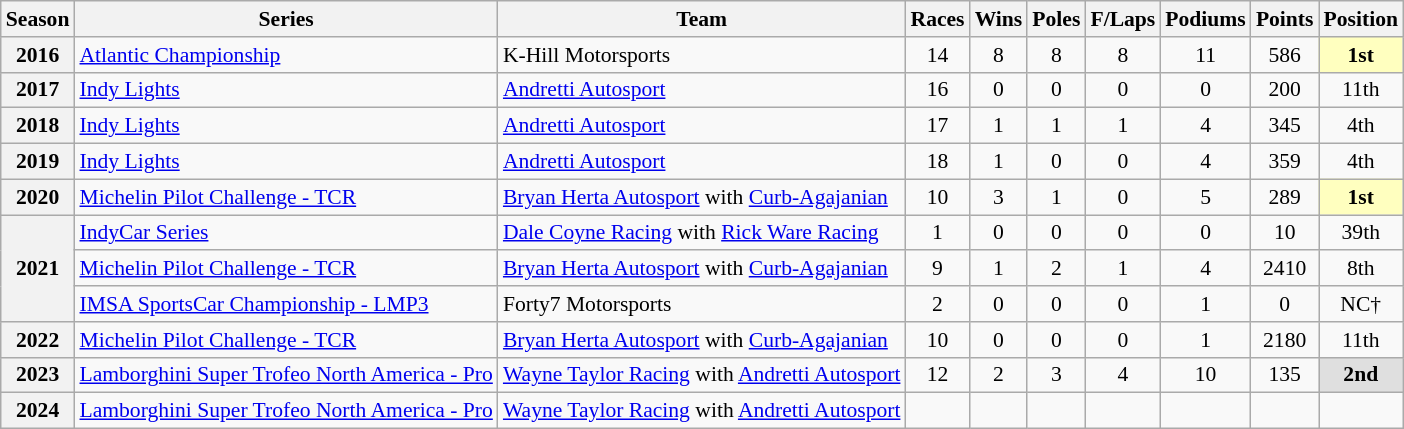<table class="wikitable" style="font-size: 90%; text-align:center">
<tr>
<th>Season</th>
<th>Series</th>
<th>Team</th>
<th>Races</th>
<th>Wins</th>
<th>Poles</th>
<th>F/Laps</th>
<th>Podiums</th>
<th>Points</th>
<th>Position</th>
</tr>
<tr>
<th>2016</th>
<td align=left><a href='#'>Atlantic Championship</a></td>
<td align=left>K-Hill Motorsports</td>
<td>14</td>
<td>8</td>
<td>8</td>
<td>8</td>
<td>11</td>
<td>586</td>
<td style="background:#FFFFBF"><strong>1st</strong></td>
</tr>
<tr>
<th>2017</th>
<td align=left><a href='#'>Indy Lights</a></td>
<td align=left><a href='#'>Andretti Autosport</a></td>
<td>16</td>
<td>0</td>
<td>0</td>
<td>0</td>
<td>0</td>
<td>200</td>
<td>11th</td>
</tr>
<tr>
<th>2018</th>
<td align=left><a href='#'>Indy Lights</a></td>
<td align=left><a href='#'>Andretti Autosport</a></td>
<td>17</td>
<td>1</td>
<td>1</td>
<td>1</td>
<td>4</td>
<td>345</td>
<td>4th</td>
</tr>
<tr>
<th>2019</th>
<td align=left><a href='#'>Indy Lights</a></td>
<td align=left><a href='#'>Andretti Autosport</a></td>
<td>18</td>
<td>1</td>
<td>0</td>
<td>0</td>
<td>4</td>
<td>359</td>
<td>4th</td>
</tr>
<tr>
<th>2020</th>
<td align=left><a href='#'>Michelin Pilot Challenge - TCR</a></td>
<td align=left><a href='#'>Bryan Herta Autosport</a> with <a href='#'>Curb-Agajanian</a></td>
<td>10</td>
<td>3</td>
<td>1</td>
<td>0</td>
<td>5</td>
<td>289</td>
<td style="background:#FFFFBF"><strong>1st</strong></td>
</tr>
<tr>
<th rowspan="3">2021</th>
<td align=left><a href='#'>IndyCar Series</a></td>
<td align=left><a href='#'>Dale Coyne Racing</a> with <a href='#'>Rick Ware Racing</a></td>
<td>1</td>
<td>0</td>
<td>0</td>
<td>0</td>
<td>0</td>
<td>10</td>
<td>39th</td>
</tr>
<tr>
<td align=left><a href='#'>Michelin Pilot Challenge - TCR</a></td>
<td align=left><a href='#'>Bryan Herta Autosport</a> with <a href='#'>Curb-Agajanian</a></td>
<td>9</td>
<td>1</td>
<td>2</td>
<td>1</td>
<td>4</td>
<td>2410</td>
<td>8th</td>
</tr>
<tr>
<td align=left><a href='#'>IMSA SportsCar Championship - LMP3</a></td>
<td align=left>Forty7 Motorsports</td>
<td>2</td>
<td>0</td>
<td>0</td>
<td>0</td>
<td>1</td>
<td>0</td>
<td>NC†</td>
</tr>
<tr>
<th>2022</th>
<td align=left><a href='#'>Michelin Pilot Challenge - TCR</a></td>
<td align=left><a href='#'>Bryan Herta Autosport</a> with <a href='#'>Curb-Agajanian</a></td>
<td>10</td>
<td>0</td>
<td>0</td>
<td>0</td>
<td>1</td>
<td>2180</td>
<td>11th</td>
</tr>
<tr>
<th>2023</th>
<td align=left><a href='#'>Lamborghini Super Trofeo North America - Pro</a></td>
<td align=left><a href='#'>Wayne Taylor Racing</a> with <a href='#'>Andretti Autosport</a></td>
<td>12</td>
<td>2</td>
<td>3</td>
<td>4</td>
<td>10</td>
<td>135</td>
<td style="background:#DFDFDF"><strong>2nd</strong></td>
</tr>
<tr>
<th>2024</th>
<td align=left><a href='#'>Lamborghini Super Trofeo North America - Pro</a></td>
<td align=left><a href='#'>Wayne Taylor Racing</a> with <a href='#'>Andretti Autosport</a></td>
<td></td>
<td></td>
<td></td>
<td></td>
<td></td>
<td></td>
<td></td>
</tr>
</table>
